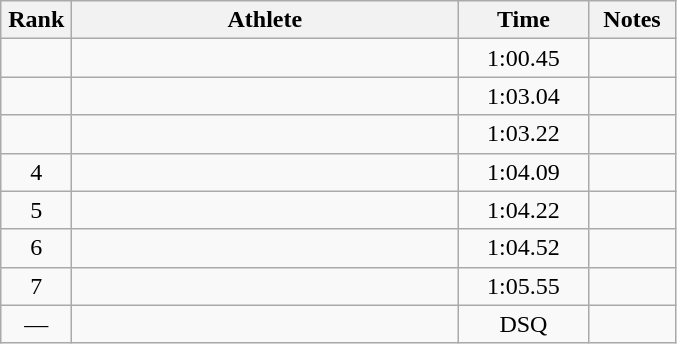<table class="wikitable" style="text-align:center">
<tr>
<th width=40>Rank</th>
<th width=250>Athlete</th>
<th width=80>Time</th>
<th width=50>Notes</th>
</tr>
<tr>
<td></td>
<td align=left></td>
<td>1:00.45</td>
<td></td>
</tr>
<tr>
<td></td>
<td align=left></td>
<td>1:03.04</td>
<td></td>
</tr>
<tr>
<td></td>
<td align=left></td>
<td>1:03.22</td>
<td></td>
</tr>
<tr>
<td>4</td>
<td align=left></td>
<td>1:04.09</td>
<td></td>
</tr>
<tr>
<td>5</td>
<td align=left></td>
<td>1:04.22</td>
<td></td>
</tr>
<tr>
<td>6</td>
<td align=left></td>
<td>1:04.52</td>
<td></td>
</tr>
<tr>
<td>7</td>
<td align=left></td>
<td>1:05.55</td>
<td></td>
</tr>
<tr>
<td>—</td>
<td align=left></td>
<td>DSQ</td>
<td></td>
</tr>
</table>
